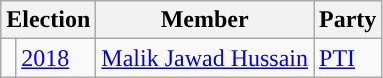<table class="wikitable">
<tr>
<th colspan="2">Election</th>
<th>Member</th>
<th>Party</th>
</tr>
<tr>
<td style="background-color: "></td>
<td><a href='#'>2018</a></td>
<td><a href='#'>Malik Jawad Hussain</a></td>
<td><a href='#'>PTI</a></td>
</tr>
</table>
